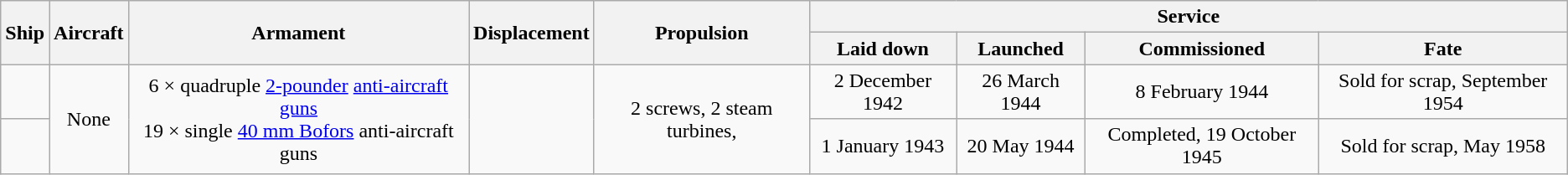<table class="wikitable plainrowheaders">
<tr>
<th scope="col" align= center rowspan=2>Ship</th>
<th scope="col" align= center rowspan=2>Aircraft</th>
<th scope="col" align= center rowspan=2>Armament</th>
<th scope="col" align= center rowspan=2>Displacement</th>
<th scope="col" align= center rowspan=2>Propulsion</th>
<th scope="col" align= center colspan=4>Service</th>
</tr>
<tr valign="top">
<th scope="col" align= center>Laid down</th>
<th scope="col" align= center>Launched</th>
<th scope="col" align= center>Commissioned</th>
<th scope="col" align= center>Fate</th>
</tr>
<tr valign="center">
<td scope="row" align= left></td>
<td align= center rowspan=2>None</td>
<td align= center rowspan=2>6 × quadruple <a href='#'>2-pounder</a> <a href='#'>anti-aircraft guns</a><br>19 × single <a href='#'>40 mm Bofors</a> anti-aircraft guns</td>
<td align= center rowspan=2></td>
<td align= center rowspan=2>2 screws, 2 steam turbines, </td>
<td align= center>2 December 1942</td>
<td align= center>26 March 1944</td>
<td align= center>8 February 1944</td>
<td align= center>Sold for scrap, September 1954</td>
</tr>
<tr valign="center">
<td scope="row" align= left></td>
<td align= center>1 January 1943</td>
<td align= center>20 May 1944</td>
<td align= center>Completed, 19 October 1945</td>
<td align= center>Sold for scrap, May 1958</td>
</tr>
</table>
